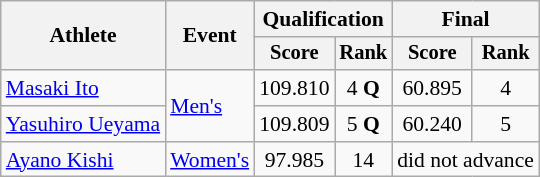<table class="wikitable" style="font-size:90%">
<tr>
<th rowspan="2">Athlete</th>
<th rowspan="2">Event</th>
<th colspan="2">Qualification</th>
<th colspan="2">Final</th>
</tr>
<tr style="font-size:95%">
<th>Score</th>
<th>Rank</th>
<th>Score</th>
<th>Rank</th>
</tr>
<tr align=center>
<td align=left><a href='#'>Masaki Ito</a></td>
<td align=left rowspan=2><a href='#'>Men's</a></td>
<td>109.810</td>
<td>4 <strong>Q</strong></td>
<td>60.895</td>
<td>4</td>
</tr>
<tr align=center>
<td align=left><a href='#'>Yasuhiro Ueyama</a></td>
<td>109.809</td>
<td>5 <strong>Q</strong></td>
<td>60.240</td>
<td>5</td>
</tr>
<tr align=center>
<td align=left><a href='#'>Ayano Kishi</a></td>
<td align=left><a href='#'>Women's</a></td>
<td>97.985</td>
<td>14</td>
<td colspan=2>did not advance</td>
</tr>
</table>
